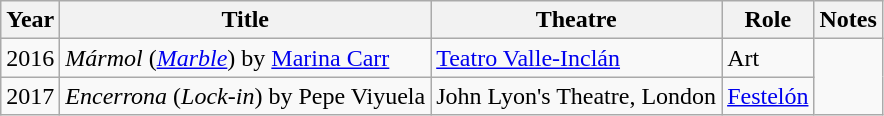<table class="wikitable sortable">
<tr>
<th>Year</th>
<th>Title</th>
<th>Theatre</th>
<th>Role</th>
<th class="unsortable">Notes</th>
</tr>
<tr>
<td>2016</td>
<td><em>Mármol</em> (<em><a href='#'>Marble</a></em>) by <a href='#'>Marina Carr</a></td>
<td><a href='#'>Teatro Valle-Inclán</a></td>
<td>Art</td>
</tr>
<tr>
<td>2017</td>
<td><em>Encerrona</em> (<em>Lock-in</em>) by Pepe Viyuela</td>
<td>John Lyon's Theatre, London</td>
<td><a href='#'>Festelón</a></td>
</tr>
</table>
